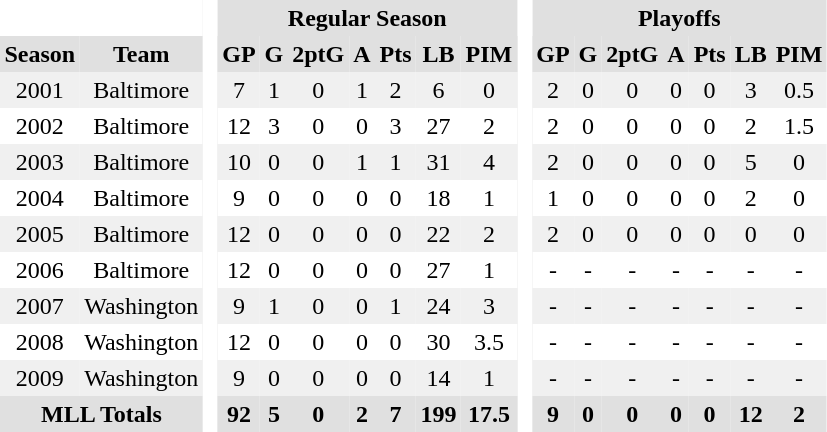<table BORDER="0" CELLPADDING="3" CELLSPACING="0">
<tr ALIGN="center" bgcolor="#e0e0e0">
<th colspan="2" bgcolor="#ffffff"> </th>
<th rowspan="99" bgcolor="#ffffff"> </th>
<th colspan="7">Regular Season</th>
<th rowspan="99" bgcolor="#ffffff"> </th>
<th colspan="7">Playoffs</th>
</tr>
<tr ALIGN="center" bgcolor="#e0e0e0">
<th>Season</th>
<th>Team</th>
<th>GP</th>
<th>G</th>
<th>2ptG</th>
<th>A</th>
<th>Pts</th>
<th>LB</th>
<th>PIM</th>
<th>GP</th>
<th>G</th>
<th>2ptG</th>
<th>A</th>
<th>Pts</th>
<th>LB</th>
<th>PIM</th>
</tr>
<tr ALIGN="center" bgcolor="#f0f0f0">
<td>2001</td>
<td>Baltimore</td>
<td>7</td>
<td>1</td>
<td>0</td>
<td>1</td>
<td>2</td>
<td>6</td>
<td>0</td>
<td>2</td>
<td>0</td>
<td>0</td>
<td>0</td>
<td>0</td>
<td>3</td>
<td>0.5</td>
</tr>
<tr ALIGN="center">
<td>2002</td>
<td>Baltimore</td>
<td>12</td>
<td>3</td>
<td>0</td>
<td>0</td>
<td>3</td>
<td>27</td>
<td>2</td>
<td>2</td>
<td>0</td>
<td>0</td>
<td>0</td>
<td>0</td>
<td>2</td>
<td>1.5</td>
</tr>
<tr ALIGN="center" bgcolor="#f0f0f0">
<td>2003</td>
<td>Baltimore</td>
<td>10</td>
<td>0</td>
<td>0</td>
<td>1</td>
<td>1</td>
<td>31</td>
<td>4</td>
<td>2</td>
<td>0</td>
<td>0</td>
<td>0</td>
<td>0</td>
<td>5</td>
<td>0</td>
</tr>
<tr ALIGN="center">
<td>2004</td>
<td>Baltimore</td>
<td>9</td>
<td>0</td>
<td>0</td>
<td>0</td>
<td>0</td>
<td>18</td>
<td>1</td>
<td>1</td>
<td>0</td>
<td>0</td>
<td>0</td>
<td>0</td>
<td>2</td>
<td>0</td>
</tr>
<tr ALIGN="center" bgcolor="#f0f0f0">
<td>2005</td>
<td>Baltimore</td>
<td>12</td>
<td>0</td>
<td>0</td>
<td>0</td>
<td>0</td>
<td>22</td>
<td>2</td>
<td>2</td>
<td>0</td>
<td>0</td>
<td>0</td>
<td>0</td>
<td>0</td>
<td>0</td>
</tr>
<tr ALIGN="center">
<td>2006</td>
<td>Baltimore</td>
<td>12</td>
<td>0</td>
<td>0</td>
<td>0</td>
<td>0</td>
<td>27</td>
<td>1</td>
<td>-</td>
<td>-</td>
<td>-</td>
<td>-</td>
<td>-</td>
<td>-</td>
<td>-</td>
</tr>
<tr ALIGN="center" bgcolor="#f0f0f0">
<td>2007</td>
<td>Washington</td>
<td>9</td>
<td>1</td>
<td>0</td>
<td>0</td>
<td>1</td>
<td>24</td>
<td>3</td>
<td>-</td>
<td>-</td>
<td>-</td>
<td>-</td>
<td>-</td>
<td>-</td>
<td>-</td>
</tr>
<tr ALIGN="center">
<td>2008</td>
<td>Washington</td>
<td>12</td>
<td>0</td>
<td>0</td>
<td>0</td>
<td>0</td>
<td>30</td>
<td>3.5</td>
<td>-</td>
<td>-</td>
<td>-</td>
<td>-</td>
<td>-</td>
<td>-</td>
<td>-</td>
</tr>
<tr ALIGN="center" bgcolor="#f0f0f0">
<td>2009</td>
<td>Washington</td>
<td>9</td>
<td>0</td>
<td>0</td>
<td>0</td>
<td>0</td>
<td>14</td>
<td>1</td>
<td>-</td>
<td>-</td>
<td>-</td>
<td>-</td>
<td>-</td>
<td>-</td>
<td>-</td>
</tr>
<tr ALIGN="center" bgcolor="#e0e0e0">
<th colspan="2">MLL Totals</th>
<th>92</th>
<th>5</th>
<th>0</th>
<th>2</th>
<th>7</th>
<th>199</th>
<th>17.5</th>
<th>9</th>
<th>0</th>
<th>0</th>
<th>0</th>
<th>0</th>
<th>12</th>
<th>2</th>
</tr>
</table>
